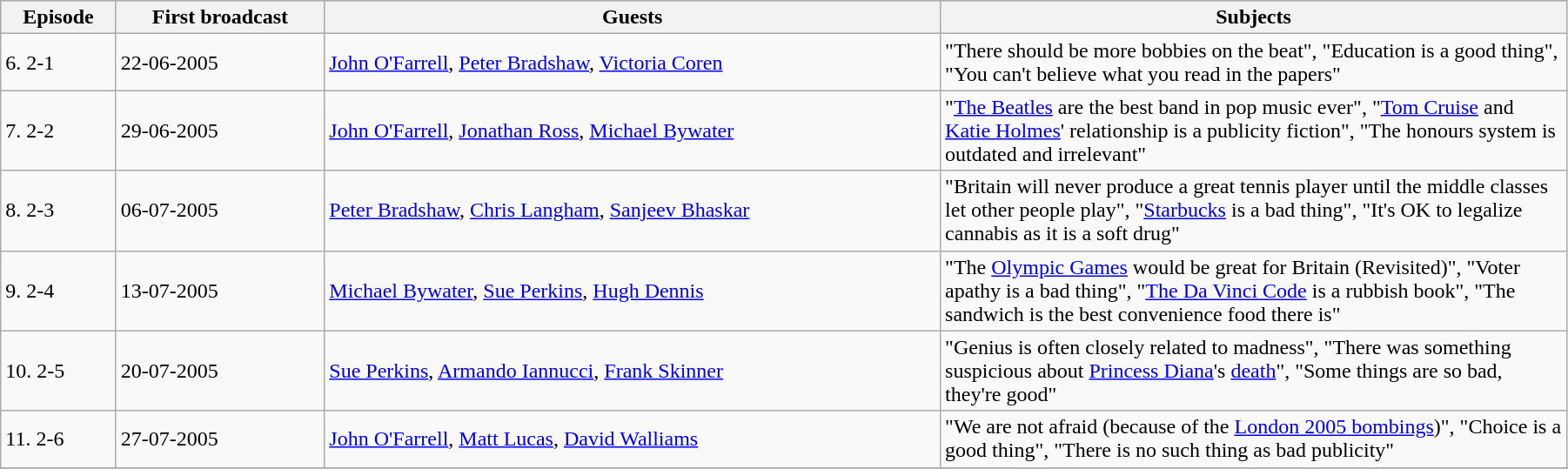<table class="wikitable" style="width:95%;">
<tr bgcolor="#cccccc">
<th>Episode</th>
<th>First broadcast</th>
<th>Guests</th>
<th style="width:40%;">Subjects</th>
</tr>
<tr>
<td>6. 2-1</td>
<td>22-06-2005</td>
<td><a href='#'>John O'Farrell</a>, <a href='#'>Peter Bradshaw</a>, <a href='#'>Victoria Coren</a></td>
<td>"There should be more bobbies on the beat", "Education is a good thing", "You can't believe what you read in the papers"</td>
</tr>
<tr>
<td>7. 2-2</td>
<td>29-06-2005</td>
<td><a href='#'>John O'Farrell</a>, <a href='#'>Jonathan Ross</a>, <a href='#'>Michael Bywater</a></td>
<td>"<a href='#'>The Beatles</a> are the best band in pop music ever", "<a href='#'>Tom Cruise</a> and <a href='#'>Katie Holmes</a>' relationship is a publicity fiction", "The honours system is outdated and irrelevant"</td>
</tr>
<tr>
<td>8. 2-3</td>
<td>06-07-2005</td>
<td><a href='#'>Peter Bradshaw</a>, <a href='#'>Chris Langham</a>, <a href='#'>Sanjeev Bhaskar</a></td>
<td>"Britain will never produce a great tennis player until the middle classes let other people play", "<a href='#'>Starbucks</a> is a bad thing", "It's OK to legalize cannabis as it is a soft drug"</td>
</tr>
<tr>
<td>9. 2-4</td>
<td>13-07-2005</td>
<td><a href='#'>Michael Bywater</a>, <a href='#'>Sue Perkins</a>, <a href='#'>Hugh Dennis</a></td>
<td>"The <a href='#'>Olympic Games</a> would be great for Britain (Revisited)", "Voter apathy is a bad thing", "<a href='#'>The Da Vinci Code</a> is a rubbish book", "The sandwich is the best convenience food there is"</td>
</tr>
<tr>
<td>10. 2-5</td>
<td>20-07-2005</td>
<td><a href='#'>Sue Perkins</a>, <a href='#'>Armando Iannucci</a>, <a href='#'>Frank Skinner</a></td>
<td>"Genius is often closely related to madness", "There was something suspicious about <a href='#'>Princess Diana</a>'s <a href='#'>death</a>", "Some things are so bad, they're good"</td>
</tr>
<tr>
<td>11. 2-6</td>
<td>27-07-2005</td>
<td><a href='#'>John O'Farrell</a>, <a href='#'>Matt Lucas</a>, <a href='#'>David Walliams</a></td>
<td>"We are not afraid (because of the <a href='#'>London 2005 bombings</a>)", "Choice is a good thing", "There is no such thing as bad publicity"</td>
</tr>
<tr>
</tr>
</table>
